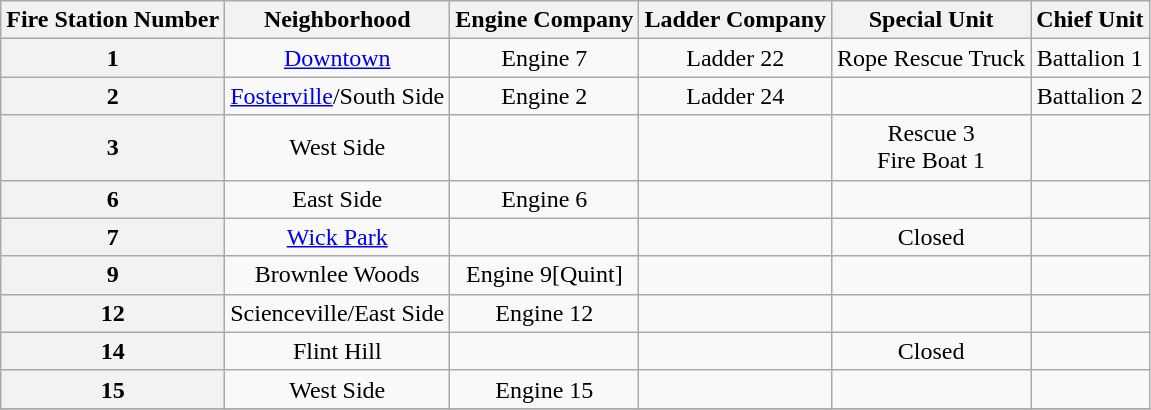<table class=wikitable style="text-align:center;">
<tr>
<th>Fire Station Number</th>
<th>Neighborhood</th>
<th>Engine Company</th>
<th>Ladder Company</th>
<th>Special Unit</th>
<th>Chief Unit</th>
</tr>
<tr>
<th>1</th>
<td><a href='#'>Downtown</a></td>
<td>Engine 7</td>
<td>Ladder 22</td>
<td>Rope Rescue Truck</td>
<td>Battalion 1</td>
</tr>
<tr>
<th>2</th>
<td><a href='#'>Fosterville</a>/South Side</td>
<td>Engine 2</td>
<td>Ladder 24</td>
<td></td>
<td>Battalion 2</td>
</tr>
<tr>
<th>3</th>
<td>West Side</td>
<td></td>
<td></td>
<td>Rescue 3<br>Fire Boat 1</td>
<td></td>
</tr>
<tr>
<th>6</th>
<td>East Side</td>
<td>Engine 6</td>
<td></td>
<td></td>
<td></td>
</tr>
<tr>
<th>7</th>
<td><a href='#'>Wick Park</a></td>
<td></td>
<td></td>
<td>Closed</td>
<td></td>
</tr>
<tr>
<th>9</th>
<td>Brownlee Woods</td>
<td>Engine 9[Quint]</td>
<td></td>
<td></td>
<td></td>
</tr>
<tr>
<th>12</th>
<td>Scienceville/East Side</td>
<td>Engine 12</td>
<td></td>
<td></td>
<td></td>
</tr>
<tr>
<th>14</th>
<td>Flint Hill</td>
<td></td>
<td></td>
<td>Closed</td>
<td></td>
</tr>
<tr>
<th>15</th>
<td>West Side</td>
<td>Engine 15</td>
<td></td>
<td></td>
<td></td>
</tr>
<tr>
</tr>
</table>
